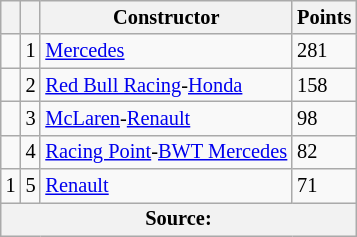<table class="wikitable" style="font-size: 85%;">
<tr>
<th scope="col"></th>
<th scope="col"></th>
<th scope="col">Constructor</th>
<th scope="col">Points</th>
</tr>
<tr>
<td align="left"></td>
<td align="center">1</td>
<td> <a href='#'>Mercedes</a></td>
<td align="left">281</td>
</tr>
<tr>
<td align="left"></td>
<td align="center">2</td>
<td> <a href='#'>Red Bull Racing</a>-<a href='#'>Honda</a></td>
<td align="left">158</td>
</tr>
<tr>
<td align="left"></td>
<td align="center">3</td>
<td> <a href='#'>McLaren</a>-<a href='#'>Renault</a></td>
<td align="left">98</td>
</tr>
<tr>
<td align="left"></td>
<td align="center">4</td>
<td> <a href='#'>Racing Point</a>-<a href='#'>BWT Mercedes</a></td>
<td align="left">82</td>
</tr>
<tr>
<td align="left"> 1</td>
<td align="center">5</td>
<td> <a href='#'>Renault</a></td>
<td align="left">71</td>
</tr>
<tr>
<th colspan=4>Source:</th>
</tr>
</table>
